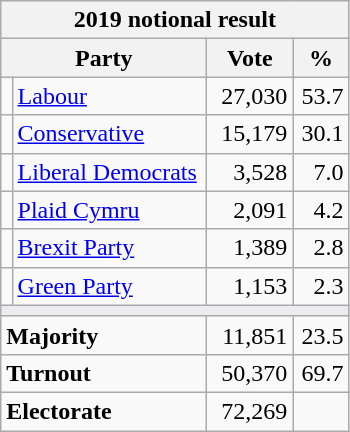<table class="wikitable">
<tr>
<th colspan="4">2019 notional result  </th>
</tr>
<tr>
<th colspan="2" bgcolor="#DDDDFF" width="130px">Party</th>
<th bgcolor="#DDDDFF" width="50px">Vote</th>
<th bgcolor="#DDDDFF" width="30px">%</th>
</tr>
<tr>
<td></td>
<td><a href='#'>Labour</a></td>
<td align="right">27,030</td>
<td align="right">53.7</td>
</tr>
<tr>
<td></td>
<td><a href='#'>Conservative</a></td>
<td align="right">15,179</td>
<td align="right">30.1</td>
</tr>
<tr>
<td></td>
<td><a href='#'>Liberal Democrats</a></td>
<td align="right">3,528</td>
<td align="right">7.0</td>
</tr>
<tr>
<td></td>
<td><a href='#'>Plaid Cymru</a></td>
<td align="right">2,091</td>
<td align="right">4.2</td>
</tr>
<tr>
<td></td>
<td><a href='#'>Brexit Party</a></td>
<td align="right">1,389</td>
<td align="right">2.8</td>
</tr>
<tr>
<td></td>
<td><a href='#'>Green Party</a></td>
<td align="right">1,153</td>
<td align="right">2.3</td>
</tr>
<tr>
<td colspan="4" bgcolor="#EAECF0"></td>
</tr>
<tr>
<td colspan="2"><strong>Majority</strong></td>
<td align="right">11,851</td>
<td align="right">23.5</td>
</tr>
<tr>
<td colspan="2"><strong>Turnout</strong></td>
<td align="right">50,370</td>
<td align="right">69.7</td>
</tr>
<tr>
<td colspan="2"><strong>Electorate</strong></td>
<td align="right">72,269</td>
</tr>
</table>
